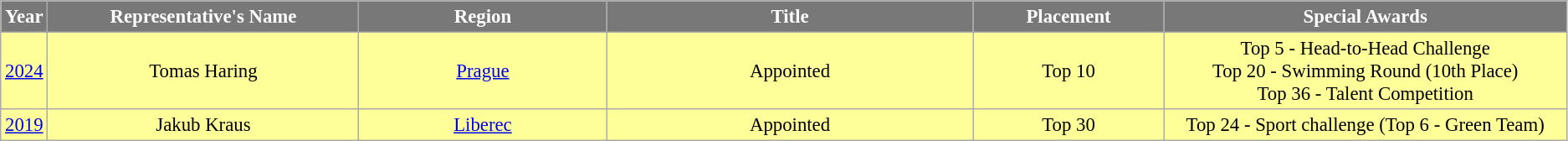<table class="wikitable sortable" style="font-size: 95%; text-align:center">
<tr>
<th style="background-color:#787878;color:#FFFFFF;">Year</th>
<th width="250" style="background-color:#787878;color:#FFFFFF;">Representative's Name</th>
<th width="200" style="background-color:#787878;color:#FFFFFF;">Region</th>
<th width="300" style="background-color:#787878;color:#FFFFFF;">Title</th>
<th width="150" style="background-color:#787878;color:#FFFFFF;">Placement</th>
<th width="330" style="background-color:#787878;color:#FFFFFF;">Special Awards</th>
</tr>
<tr style="background-color:#FFFF99; ">
<td><a href='#'>2024</a></td>
<td>Tomas Haring</td>
<td><a href='#'>Prague</a></td>
<td>Appointed</td>
<td>Top 10</td>
<td>Top 5 - Head-to-Head Challenge<br>Top 20 - Swimming Round (10th Place)<br>Top 36 - Talent Competition</td>
</tr>
<tr style="background-color:#FFFF99; ">
<td><a href='#'>2019</a></td>
<td>Jakub Kraus</td>
<td><a href='#'>Liberec</a></td>
<td>Appointed</td>
<td>Top 30</td>
<td>Top 24 - Sport challenge (Top 6 - Green Team)</td>
</tr>
</table>
